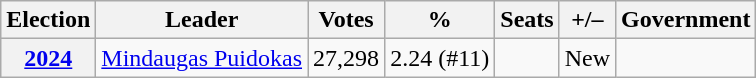<table class=wikitable style="text-align: center;">
<tr>
<th>Election</th>
<th>Leader</th>
<th>Votes</th>
<th>%</th>
<th>Seats</th>
<th>+/–</th>
<th>Government</th>
</tr>
<tr>
<th><a href='#'>2024</a></th>
<td><a href='#'>Mindaugas Puidokas</a></td>
<td>27,298</td>
<td>2.24 (#11)</td>
<td></td>
<td>New</td>
<td></td>
</tr>
</table>
